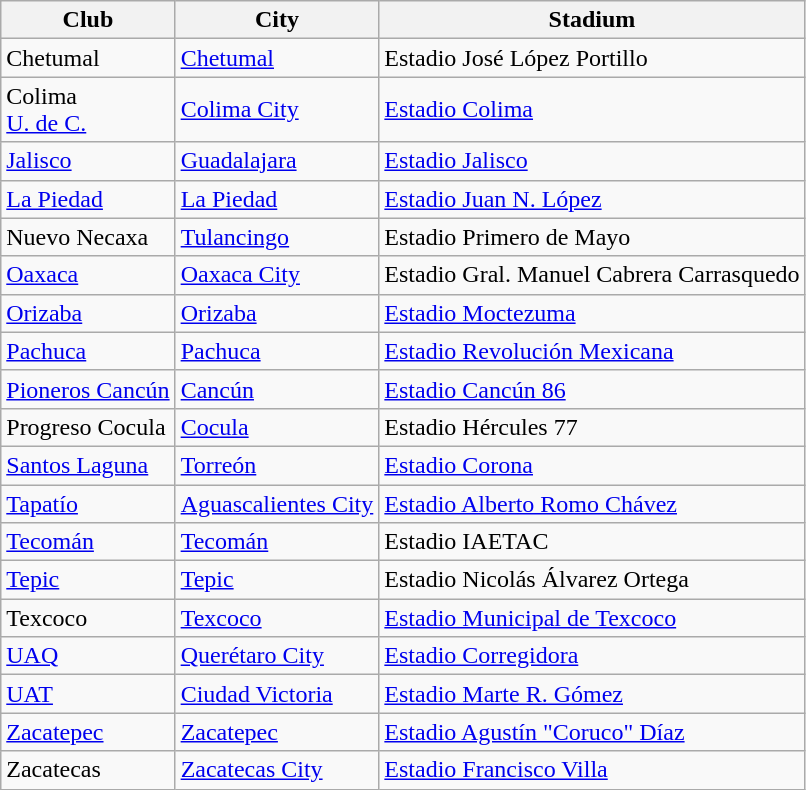<table class="wikitable sortable">
<tr>
<th>Club</th>
<th>City</th>
<th>Stadium</th>
</tr>
<tr>
<td>Chetumal</td>
<td><a href='#'>Chetumal</a></td>
<td>Estadio José López Portillo</td>
</tr>
<tr>
<td>Colima<br><a href='#'>U. de C.</a></td>
<td><a href='#'>Colima City</a></td>
<td><a href='#'>Estadio Colima</a></td>
</tr>
<tr>
<td><a href='#'>Jalisco</a></td>
<td><a href='#'>Guadalajara</a></td>
<td><a href='#'>Estadio Jalisco</a></td>
</tr>
<tr>
<td><a href='#'>La Piedad</a></td>
<td><a href='#'>La Piedad</a></td>
<td><a href='#'>Estadio Juan N. López</a></td>
</tr>
<tr>
<td>Nuevo Necaxa</td>
<td><a href='#'>Tulancingo</a></td>
<td>Estadio Primero de Mayo</td>
</tr>
<tr>
<td><a href='#'>Oaxaca</a></td>
<td><a href='#'>Oaxaca City</a></td>
<td>Estadio Gral. Manuel Cabrera Carrasquedo</td>
</tr>
<tr>
<td><a href='#'>Orizaba</a></td>
<td><a href='#'>Orizaba</a></td>
<td><a href='#'>Estadio Moctezuma</a></td>
</tr>
<tr>
<td><a href='#'>Pachuca</a></td>
<td><a href='#'>Pachuca</a></td>
<td><a href='#'>Estadio Revolución Mexicana</a></td>
</tr>
<tr>
<td><a href='#'>Pioneros Cancún</a></td>
<td><a href='#'>Cancún</a></td>
<td><a href='#'>Estadio Cancún 86</a></td>
</tr>
<tr>
<td>Progreso Cocula</td>
<td><a href='#'>Cocula</a></td>
<td>Estadio Hércules 77</td>
</tr>
<tr>
<td><a href='#'>Santos Laguna</a></td>
<td><a href='#'>Torreón</a></td>
<td><a href='#'>Estadio Corona</a></td>
</tr>
<tr>
<td><a href='#'>Tapatío</a></td>
<td><a href='#'>Aguascalientes City</a></td>
<td><a href='#'>Estadio Alberto Romo Chávez</a></td>
</tr>
<tr>
<td><a href='#'>Tecomán</a></td>
<td><a href='#'>Tecomán</a></td>
<td>Estadio IAETAC</td>
</tr>
<tr>
<td><a href='#'>Tepic</a></td>
<td><a href='#'>Tepic</a></td>
<td>Estadio Nicolás Álvarez Ortega</td>
</tr>
<tr>
<td>Texcoco</td>
<td><a href='#'>Texcoco</a></td>
<td><a href='#'>Estadio Municipal de Texcoco</a></td>
</tr>
<tr>
<td><a href='#'>UAQ</a></td>
<td><a href='#'>Querétaro City</a></td>
<td><a href='#'>Estadio Corregidora</a></td>
</tr>
<tr>
<td><a href='#'>UAT</a></td>
<td><a href='#'>Ciudad Victoria</a></td>
<td><a href='#'>Estadio Marte R. Gómez</a></td>
</tr>
<tr>
<td><a href='#'>Zacatepec</a></td>
<td><a href='#'>Zacatepec</a></td>
<td><a href='#'>Estadio Agustín "Coruco" Díaz</a></td>
</tr>
<tr>
<td>Zacatecas</td>
<td><a href='#'>Zacatecas City</a></td>
<td><a href='#'>Estadio Francisco Villa</a></td>
</tr>
</table>
